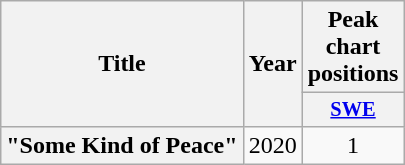<table class="wikitable plainrowheaders" style="text-align:center;">
<tr>
<th scope="col" rowspan="2">Title</th>
<th scope="col" rowspan="2">Year</th>
<th scope="col" colspan="1">Peak chart positions</th>
</tr>
<tr>
<th scope="col" style="width:3em;font-size:85%;"><a href='#'>SWE</a><br></th>
</tr>
<tr>
<th scope="row">"Some Kind of Peace"</th>
<td>2020</td>
<td>1</td>
</tr>
</table>
